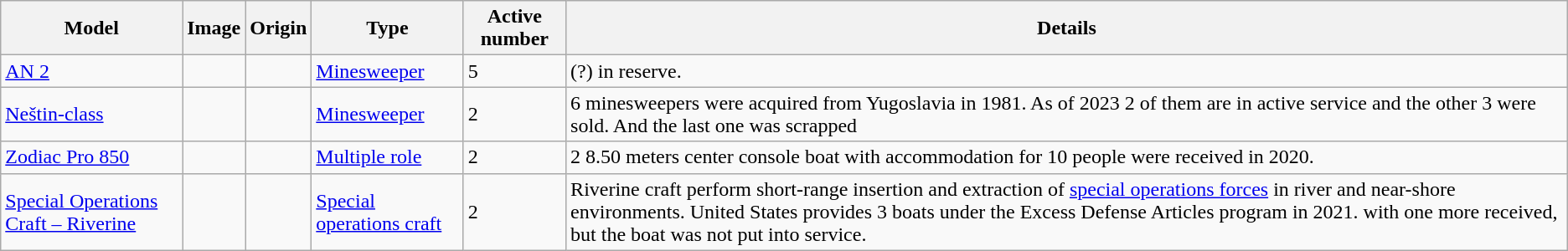<table class="wikitable">
<tr>
<th>Model</th>
<th>Image</th>
<th>Origin</th>
<th>Type</th>
<th>Active number</th>
<th>Details</th>
</tr>
<tr>
<td><a href='#'>AN 2</a></td>
<td></td>
<td></td>
<td><a href='#'>Minesweeper</a></td>
<td>5</td>
<td>(?) in reserve.</td>
</tr>
<tr>
<td><a href='#'>Neštin-class</a></td>
<td></td>
<td></td>
<td><a href='#'>Minesweeper</a></td>
<td>2</td>
<td>6 minesweepers were acquired from Yugoslavia in 1981. As of 2023 2 of them are in active service and the other 3 were sold. And the last one was scrapped</td>
</tr>
<tr>
<td><a href='#'>Zodiac Pro 850</a></td>
<td></td>
<td></td>
<td><a href='#'>Multiple role</a></td>
<td>2</td>
<td>2 8.50 meters center console boat with accommodation for 10 people were received in 2020.</td>
</tr>
<tr>
<td><a href='#'>Special Operations Craft – Riverine</a></td>
<td></td>
<td></td>
<td><a href='#'>Special operations craft</a></td>
<td>2</td>
<td>Riverine craft perform short-range insertion and extraction of <a href='#'>special operations forces</a> in river and near-shore environments. United States provides 3 boats under the Excess Defense Articles program in 2021. with one more received, but the boat was not put into service.</td>
</tr>
</table>
